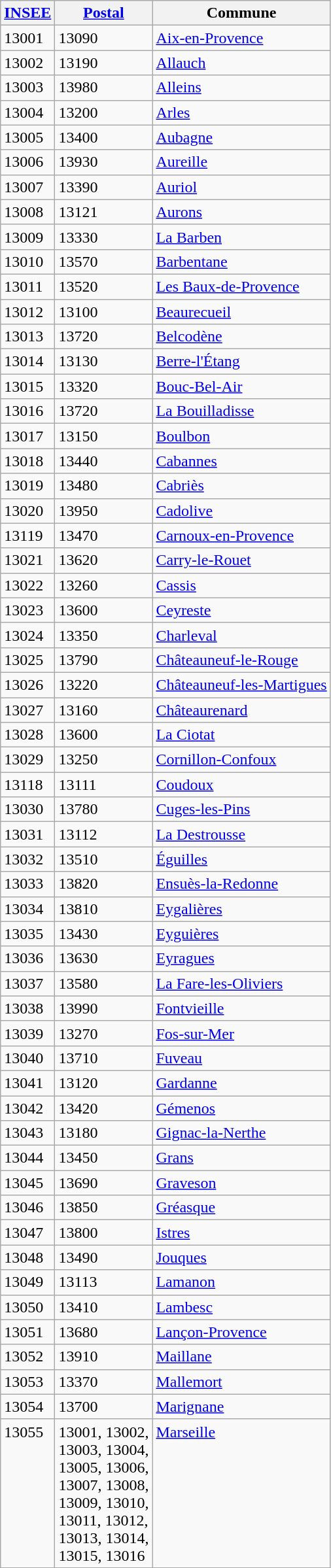<table class="wikitable sortable">
<tr>
<th><a href='#'>INSEE</a></th>
<th><a href='#'>Postal</a></th>
<th>Commune</th>
</tr>
<tr>
<td>13001</td>
<td>13090</td>
<td><a href='#'>Aix-en-Provence</a></td>
</tr>
<tr>
<td>13002</td>
<td>13190</td>
<td><a href='#'>Allauch</a></td>
</tr>
<tr>
<td>13003</td>
<td>13980</td>
<td><a href='#'>Alleins</a></td>
</tr>
<tr>
<td>13004</td>
<td>13200</td>
<td><a href='#'>Arles</a></td>
</tr>
<tr>
<td>13005</td>
<td>13400</td>
<td><a href='#'>Aubagne</a></td>
</tr>
<tr>
<td>13006</td>
<td>13930</td>
<td><a href='#'>Aureille</a></td>
</tr>
<tr>
<td>13007</td>
<td>13390</td>
<td><a href='#'>Auriol</a></td>
</tr>
<tr>
<td>13008</td>
<td>13121</td>
<td><a href='#'>Aurons</a></td>
</tr>
<tr>
<td>13009</td>
<td>13330</td>
<td><a href='#'>La Barben</a></td>
</tr>
<tr>
<td>13010</td>
<td>13570</td>
<td><a href='#'>Barbentane</a></td>
</tr>
<tr>
<td>13011</td>
<td>13520</td>
<td><a href='#'>Les Baux-de-Provence</a></td>
</tr>
<tr>
<td>13012</td>
<td>13100</td>
<td><a href='#'>Beaurecueil</a></td>
</tr>
<tr>
<td>13013</td>
<td>13720</td>
<td><a href='#'>Belcodène</a></td>
</tr>
<tr>
<td>13014</td>
<td>13130</td>
<td><a href='#'>Berre-l'Étang</a></td>
</tr>
<tr>
<td>13015</td>
<td>13320</td>
<td><a href='#'>Bouc-Bel-Air</a></td>
</tr>
<tr>
<td>13016</td>
<td>13720</td>
<td><a href='#'>La Bouilladisse</a></td>
</tr>
<tr>
<td>13017</td>
<td>13150</td>
<td><a href='#'>Boulbon</a></td>
</tr>
<tr>
<td>13018</td>
<td>13440</td>
<td><a href='#'>Cabannes</a></td>
</tr>
<tr>
<td>13019</td>
<td>13480</td>
<td><a href='#'>Cabriès</a></td>
</tr>
<tr>
<td>13020</td>
<td>13950</td>
<td><a href='#'>Cadolive</a></td>
</tr>
<tr>
<td>13119</td>
<td>13470</td>
<td><a href='#'>Carnoux-en-Provence</a></td>
</tr>
<tr>
<td>13021</td>
<td>13620</td>
<td><a href='#'>Carry-le-Rouet</a></td>
</tr>
<tr>
<td>13022</td>
<td>13260</td>
<td><a href='#'>Cassis</a></td>
</tr>
<tr>
<td>13023</td>
<td>13600</td>
<td><a href='#'>Ceyreste</a></td>
</tr>
<tr>
<td>13024</td>
<td>13350</td>
<td><a href='#'>Charleval</a></td>
</tr>
<tr>
<td>13025</td>
<td>13790</td>
<td><a href='#'>Châteauneuf-le-Rouge</a></td>
</tr>
<tr>
<td>13026</td>
<td>13220</td>
<td><a href='#'>Châteauneuf-les-Martigues</a></td>
</tr>
<tr>
<td>13027</td>
<td>13160</td>
<td><a href='#'>Châteaurenard</a></td>
</tr>
<tr>
<td>13028</td>
<td>13600</td>
<td><a href='#'>La Ciotat</a></td>
</tr>
<tr>
<td>13029</td>
<td>13250</td>
<td><a href='#'>Cornillon-Confoux</a></td>
</tr>
<tr>
<td>13118</td>
<td>13111</td>
<td><a href='#'>Coudoux</a></td>
</tr>
<tr>
<td>13030</td>
<td>13780</td>
<td><a href='#'>Cuges-les-Pins</a></td>
</tr>
<tr>
<td>13031</td>
<td>13112</td>
<td><a href='#'>La Destrousse</a></td>
</tr>
<tr>
<td>13032</td>
<td>13510</td>
<td><a href='#'>Éguilles</a></td>
</tr>
<tr>
<td>13033</td>
<td>13820</td>
<td><a href='#'>Ensuès-la-Redonne</a></td>
</tr>
<tr>
<td>13034</td>
<td>13810</td>
<td><a href='#'>Eygalières</a></td>
</tr>
<tr>
<td>13035</td>
<td>13430</td>
<td><a href='#'>Eyguières</a></td>
</tr>
<tr>
<td>13036</td>
<td>13630</td>
<td><a href='#'>Eyragues</a></td>
</tr>
<tr>
<td>13037</td>
<td>13580</td>
<td><a href='#'>La Fare-les-Oliviers</a></td>
</tr>
<tr>
<td>13038</td>
<td>13990</td>
<td><a href='#'>Fontvieille</a></td>
</tr>
<tr>
<td>13039</td>
<td>13270</td>
<td><a href='#'>Fos-sur-Mer</a></td>
</tr>
<tr>
<td>13040</td>
<td>13710</td>
<td><a href='#'>Fuveau</a></td>
</tr>
<tr>
<td>13041</td>
<td>13120</td>
<td><a href='#'>Gardanne</a></td>
</tr>
<tr>
<td>13042</td>
<td>13420</td>
<td><a href='#'>Gémenos</a></td>
</tr>
<tr>
<td>13043</td>
<td>13180</td>
<td><a href='#'>Gignac-la-Nerthe</a></td>
</tr>
<tr>
<td>13044</td>
<td>13450</td>
<td><a href='#'>Grans</a></td>
</tr>
<tr>
<td>13045</td>
<td>13690</td>
<td><a href='#'>Graveson</a></td>
</tr>
<tr>
<td>13046</td>
<td>13850</td>
<td><a href='#'>Gréasque</a></td>
</tr>
<tr>
<td>13047</td>
<td>13800</td>
<td><a href='#'>Istres</a></td>
</tr>
<tr>
<td>13048</td>
<td>13490</td>
<td><a href='#'>Jouques</a></td>
</tr>
<tr>
<td>13049</td>
<td>13113</td>
<td><a href='#'>Lamanon</a></td>
</tr>
<tr>
<td>13050</td>
<td>13410</td>
<td><a href='#'>Lambesc</a></td>
</tr>
<tr>
<td>13051</td>
<td>13680</td>
<td><a href='#'>Lançon-Provence</a></td>
</tr>
<tr>
<td>13052</td>
<td>13910</td>
<td><a href='#'>Maillane</a></td>
</tr>
<tr>
<td>13053</td>
<td>13370</td>
<td><a href='#'>Mallemort</a></td>
</tr>
<tr>
<td>13054</td>
<td>13700</td>
<td><a href='#'>Marignane</a></td>
</tr>
<tr valign="top">
<td>13055</td>
<td>13001, 13002,<br>13003, 13004,<br>13005, 13006,<br>13007, 13008,<br>13009, 13010,<br>13011, 13012,<br>13013, 13014,<br>13015, 13016</td>
<td><a href='#'>Marseille</a></td>
</tr>
</table>
